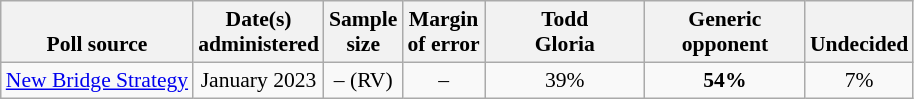<table class="wikitable" style="font-size:90%;text-align:center;">
<tr valign=bottom>
<th>Poll source</th>
<th>Date(s)<br>administered</th>
<th>Sample<br>size</th>
<th>Margin<br>of error</th>
<th style="width:100px;">Todd<br>Gloria</th>
<th style="width:100px;">Generic<br>opponent</th>
<th>Undecided</th>
</tr>
<tr>
<td><a href='#'>New Bridge Strategy</a></td>
<td>January 2023</td>
<td>– (RV)</td>
<td>–</td>
<td>39%</td>
<td><strong>54%</strong></td>
<td>7%</td>
</tr>
</table>
